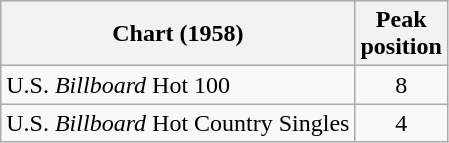<table class="wikitable">
<tr>
<th>Chart (1958)</th>
<th>Peak<br>position</th>
</tr>
<tr>
<td>U.S. <em>Billboard</em> Hot 100 </td>
<td align="center">8</td>
</tr>
<tr>
<td>U.S. <em>Billboard</em> Hot Country Singles</td>
<td align="center">4</td>
</tr>
</table>
